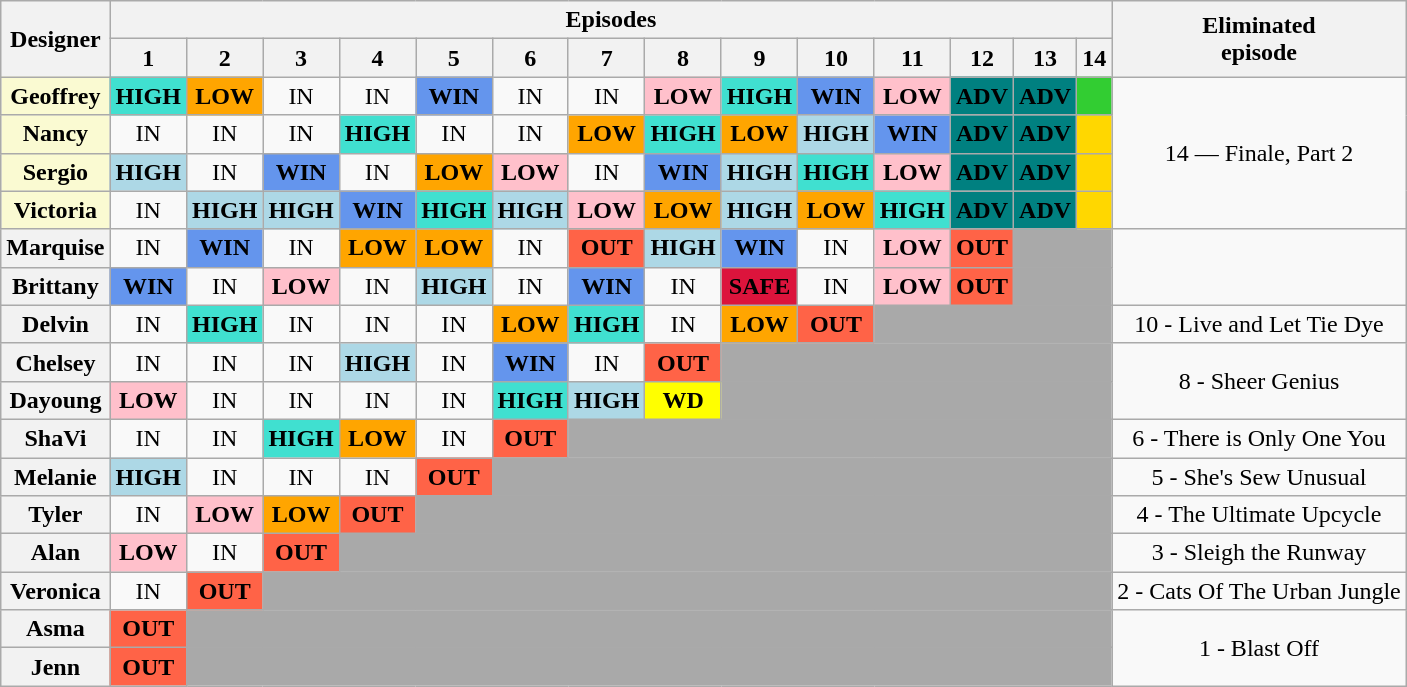<table class="wikitable" style="text-align:center">
<tr>
<th rowspan="2"><strong>Designer</strong></th>
<th colspan="14"><strong>Episodes</strong></th>
<th rowspan="2"><strong>Eliminated<br> episode</strong></th>
</tr>
<tr>
<th>1 </th>
<th>2</th>
<th>3</th>
<th>4</th>
<th>5</th>
<th>6</th>
<th>7</th>
<th>8</th>
<th>9 </th>
<th>10</th>
<th>11 </th>
<th>12 </th>
<th>13</th>
<th>14</th>
</tr>
<tr>
<th style="background:#FAFAD2;">Geoffrey</th>
<td style="background:turquoise;"><strong>HIGH</strong></td>
<td style="background:orange;"><strong>LOW</strong></td>
<td>IN</td>
<td>IN</td>
<td style="background:cornflowerblue;"><strong>WIN</strong></td>
<td>IN</td>
<td>IN</td>
<td style="background:pink;"><strong>LOW</strong></td>
<td style="background:turquoise;"><strong>HIGH</strong></td>
<td style="background:cornflowerblue;"><strong>WIN</strong></td>
<td style="background:pink;"><strong>LOW</strong></td>
<td style="background:teal;"><strong>ADV</strong></td>
<td style="background:teal;"><strong>ADV</strong></td>
<td style="background:limegreen;"></td>
<td rowspan="4">14 — Finale, Part 2</td>
</tr>
<tr>
<th style="background:#FAFAD2;">Nancy</th>
<td>IN</td>
<td>IN</td>
<td>IN</td>
<td style="background:turquoise;"><strong>HIGH</strong></td>
<td>IN</td>
<td>IN</td>
<td style="background:orange;"><strong>LOW</strong></td>
<td style="background:turquoise;"><strong>HIGH</strong></td>
<td style="background:orange;"><strong>LOW</strong></td>
<td style="background:lightblue;"><strong>HIGH</strong></td>
<td style="background:cornflowerblue;"><strong>WIN</strong></td>
<td style="background:teal;"><strong>ADV</strong></td>
<td style="background:teal;"><strong>ADV</strong></td>
<td style="background:gold;"></td>
</tr>
<tr>
<th style="background:#FAFAD2;">Sergio</th>
<td style="background:lightblue;"><strong>HIGH</strong></td>
<td>IN</td>
<td style="background:cornflowerblue;"><strong>WIN</strong></td>
<td>IN</td>
<td style="background:orange;"><strong>LOW</strong></td>
<td style="background:pink;"><strong>LOW</strong></td>
<td>IN</td>
<td style="background:cornflowerblue;"><strong>WIN</strong></td>
<td style="background:lightblue;"><strong>HIGH</strong></td>
<td style="background:turquoise;"><strong>HIGH</strong></td>
<td style="background:pink;"><strong>LOW</strong></td>
<td style="background:teal;"><strong>ADV</strong></td>
<td style="background:teal;"><strong>ADV</strong></td>
<td style="background:gold;"></td>
</tr>
<tr>
<th style="background:#FAFAD2;">Victoria</th>
<td>IN</td>
<td style="background:lightblue;"><strong>HIGH</strong></td>
<td style="background:lightblue;"><strong>HIGH</strong></td>
<td style="background:cornflowerblue;"><strong>WIN</strong></td>
<td style="background:turquoise;"><strong>HIGH</strong></td>
<td style="background:lightblue;"><strong>HIGH</strong></td>
<td style="background:pink;"><strong>LOW</strong></td>
<td style="background:orange;"><strong>LOW</strong></td>
<td style="background:lightblue;"><strong>HIGH</strong></td>
<td style="background:orange;"><strong>LOW</strong></td>
<td style="background:turquoise;"><strong>HIGH</strong></td>
<td style="background:teal;"><strong>ADV</strong></td>
<td style="background:teal;"><strong>ADV</strong></td>
<td style="background:gold;"></td>
</tr>
<tr>
<th>Marquise</th>
<td>IN</td>
<td style="background:cornflowerblue;"><strong>WIN</strong></td>
<td>IN</td>
<td style="background:orange;"><strong>LOW</strong></td>
<td style="background:orange;"><strong>LOW</strong></td>
<td>IN</td>
<td style="background:tomato;"><strong>OUT</strong></td>
<td style="background:lightblue;"><strong>HIGH</strong></td>
<td style="background:cornflowerblue;"><strong>WIN</strong></td>
<td>IN</td>
<td style="background:pink;"><strong>LOW</strong></td>
<td style="background:tomato;"><strong>OUT</strong></td>
<td style="background:darkgray;" colspan="2"></td>
<td rowspan="2"></td>
</tr>
<tr>
<th>Brittany</th>
<td style="background:cornflowerblue;"><strong>WIN</strong></td>
<td>IN</td>
<td style="background:pink;"><strong>LOW</strong></td>
<td>IN</td>
<td style="background:lightblue;"><strong>HIGH</strong></td>
<td>IN</td>
<td style="background:cornflowerblue;"><strong>WIN</strong></td>
<td>IN</td>
<td style="background:crimson;"><strong>SAFE</strong></td>
<td>IN</td>
<td style="background:pink;"><strong>LOW</strong></td>
<td style="background:tomato;"><strong>OUT</strong></td>
<td style="background:darkgray;" colspan="2"></td>
</tr>
<tr>
<th>Delvin</th>
<td>IN</td>
<td style="background:turquoise;"><strong>HIGH</strong></td>
<td>IN</td>
<td>IN</td>
<td>IN</td>
<td style="background:orange;"><strong>LOW</strong></td>
<td style="background:turquoise;"><strong>HIGH</strong></td>
<td>IN</td>
<td style="background:orange;"><strong>LOW</strong></td>
<td style="background:tomato;"><strong>OUT</strong></td>
<td style="background:darkgray;" colspan="4"></td>
<td>10 - Live and Let Tie Dye</td>
</tr>
<tr>
<th>Chelsey</th>
<td>IN</td>
<td>IN</td>
<td>IN</td>
<td style="background:lightblue;"><strong>HIGH</strong></td>
<td>IN</td>
<td style="background:cornflowerblue;"><strong>WIN</strong></td>
<td>IN</td>
<td style="background:tomato;"><strong>OUT</strong></td>
<td style="background:darkgray;" colspan="6"></td>
<td rowspan="2">8 - Sheer Genius</td>
</tr>
<tr>
<th>Dayoung</th>
<td style="background:pink;"><strong>LOW</strong></td>
<td>IN</td>
<td>IN</td>
<td>IN</td>
<td>IN</td>
<td style="background:turquoise;"><strong>HIGH</strong></td>
<td style="background:lightblue;"><strong>HIGH</strong></td>
<td style="background:yellow;"><strong>WD</strong></td>
<td style="background:darkgray;" colspan="6"></td>
</tr>
<tr>
<th>ShaVi</th>
<td>IN</td>
<td>IN</td>
<td style="background:turquoise;"><strong>HIGH</strong></td>
<td style="background:orange;"><strong>LOW</strong></td>
<td>IN</td>
<td style="background:tomato;"><strong>OUT</strong></td>
<td style="background:darkgrey;" colspan="8"></td>
<td>6 - There is Only One You</td>
</tr>
<tr>
<th>Melanie</th>
<td style="background:lightblue;"><strong>HIGH</strong></td>
<td>IN</td>
<td>IN</td>
<td>IN</td>
<td style="background:tomato;"><strong>OUT</strong></td>
<td style="background:darkgrey;" colspan="9"></td>
<td>5 - She's Sew Unusual</td>
</tr>
<tr>
<th>Tyler</th>
<td>IN</td>
<td style="background:pink;"><strong>LOW</strong></td>
<td style="background:orange;"><strong>LOW</strong></td>
<td style="background:tomato;"><strong>OUT</strong></td>
<td style="background:darkgrey;" colspan="10"></td>
<td>4 - The Ultimate Upcycle</td>
</tr>
<tr>
<th>Alan</th>
<td style="background:pink;"><strong>LOW</strong></td>
<td>IN</td>
<td style="background:tomato;"><strong>OUT</strong></td>
<td style="background:darkgrey;" colspan="11"></td>
<td>3 - Sleigh the Runway</td>
</tr>
<tr>
<th>Veronica</th>
<td>IN</td>
<td style="background:tomato;"><strong>OUT</strong></td>
<td style="background:darkgrey;" colspan="12"></td>
<td>2 - Cats Of The Urban Jungle</td>
</tr>
<tr>
<th>Asma</th>
<td style="background:tomato;"><strong>OUT</strong></td>
<td style="background:darkgrey;" colspan="13"></td>
<td rowspan="2">1 - Blast Off</td>
</tr>
<tr>
<th>Jenn</th>
<td style="background:tomato;"><strong>OUT</strong></td>
<td style="background:darkgrey;" colspan="13"></td>
</tr>
</table>
